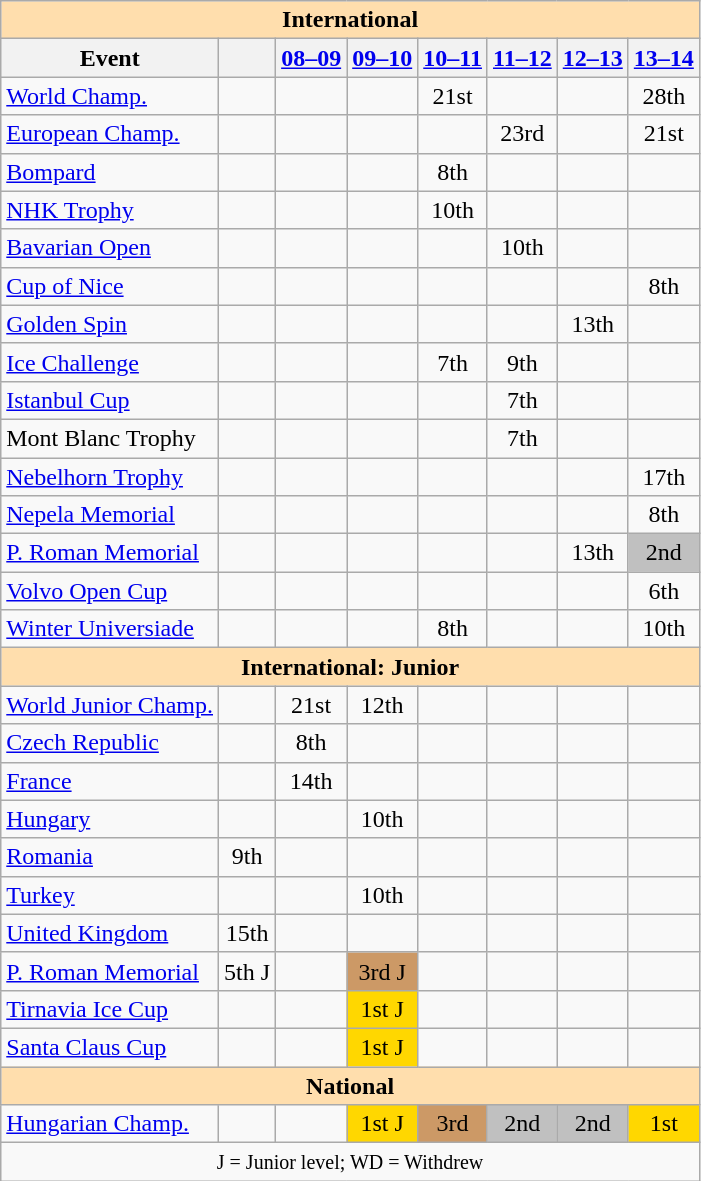<table class="wikitable" style="text-align:center">
<tr>
<th style="background-color: #ffdead; " colspan=8 align=center>International</th>
</tr>
<tr>
<th>Event</th>
<th></th>
<th><a href='#'>08–09</a></th>
<th><a href='#'>09–10</a></th>
<th><a href='#'>10–11</a></th>
<th><a href='#'>11–12</a></th>
<th><a href='#'>12–13</a></th>
<th><a href='#'>13–14</a></th>
</tr>
<tr>
<td align=left><a href='#'>World Champ.</a></td>
<td></td>
<td></td>
<td></td>
<td>21st</td>
<td></td>
<td></td>
<td>28th</td>
</tr>
<tr>
<td align=left><a href='#'>European Champ.</a></td>
<td></td>
<td></td>
<td></td>
<td></td>
<td>23rd</td>
<td></td>
<td>21st</td>
</tr>
<tr>
<td align=left> <a href='#'>Bompard</a></td>
<td></td>
<td></td>
<td></td>
<td>8th</td>
<td></td>
<td></td>
<td></td>
</tr>
<tr>
<td align=left> <a href='#'>NHK Trophy</a></td>
<td></td>
<td></td>
<td></td>
<td>10th</td>
<td></td>
<td></td>
<td></td>
</tr>
<tr>
<td align=left><a href='#'>Bavarian Open</a></td>
<td></td>
<td></td>
<td></td>
<td></td>
<td>10th</td>
<td></td>
<td></td>
</tr>
<tr>
<td align=left><a href='#'>Cup of Nice</a></td>
<td></td>
<td></td>
<td></td>
<td></td>
<td></td>
<td></td>
<td>8th</td>
</tr>
<tr>
<td align=left><a href='#'>Golden Spin</a></td>
<td></td>
<td></td>
<td></td>
<td></td>
<td></td>
<td>13th</td>
<td></td>
</tr>
<tr>
<td align=left><a href='#'>Ice Challenge</a></td>
<td></td>
<td></td>
<td></td>
<td>7th</td>
<td>9th</td>
<td></td>
<td></td>
</tr>
<tr>
<td align=left><a href='#'>Istanbul Cup</a></td>
<td></td>
<td></td>
<td></td>
<td></td>
<td>7th</td>
<td></td>
<td></td>
</tr>
<tr>
<td align=left>Mont Blanc Trophy</td>
<td></td>
<td></td>
<td></td>
<td></td>
<td>7th</td>
<td></td>
<td></td>
</tr>
<tr>
<td align=left><a href='#'>Nebelhorn Trophy</a></td>
<td></td>
<td></td>
<td></td>
<td></td>
<td></td>
<td></td>
<td>17th</td>
</tr>
<tr>
<td align=left><a href='#'>Nepela Memorial</a></td>
<td></td>
<td></td>
<td></td>
<td></td>
<td></td>
<td></td>
<td>8th</td>
</tr>
<tr>
<td align=left><a href='#'>P. Roman Memorial</a></td>
<td></td>
<td></td>
<td></td>
<td></td>
<td></td>
<td>13th</td>
<td bgcolor=silver>2nd</td>
</tr>
<tr>
<td align=left><a href='#'>Volvo Open Cup</a></td>
<td></td>
<td></td>
<td></td>
<td></td>
<td></td>
<td></td>
<td>6th</td>
</tr>
<tr>
<td align=left><a href='#'>Winter Universiade</a></td>
<td></td>
<td></td>
<td></td>
<td>8th</td>
<td></td>
<td></td>
<td>10th</td>
</tr>
<tr>
<th style="background-color: #ffdead; " colspan=8 align=center>International: Junior</th>
</tr>
<tr>
<td align=left><a href='#'>World Junior Champ.</a></td>
<td></td>
<td>21st</td>
<td>12th</td>
<td></td>
<td></td>
<td></td>
<td></td>
</tr>
<tr>
<td align=left> <a href='#'>Czech Republic</a></td>
<td></td>
<td>8th</td>
<td></td>
<td></td>
<td></td>
<td></td>
<td></td>
</tr>
<tr>
<td align=left> <a href='#'>France</a></td>
<td></td>
<td>14th</td>
<td></td>
<td></td>
<td></td>
<td></td>
<td></td>
</tr>
<tr>
<td align=left> <a href='#'>Hungary</a></td>
<td></td>
<td></td>
<td>10th</td>
<td></td>
<td></td>
<td></td>
<td></td>
</tr>
<tr>
<td align=left> <a href='#'>Romania</a></td>
<td>9th</td>
<td></td>
<td></td>
<td></td>
<td></td>
<td></td>
<td></td>
</tr>
<tr>
<td align=left> <a href='#'>Turkey</a></td>
<td></td>
<td></td>
<td>10th</td>
<td></td>
<td></td>
<td></td>
<td></td>
</tr>
<tr>
<td align=left> <a href='#'>United Kingdom</a></td>
<td>15th</td>
<td></td>
<td></td>
<td></td>
<td></td>
<td></td>
<td></td>
</tr>
<tr>
<td align=left><a href='#'>P. Roman Memorial</a></td>
<td>5th J</td>
<td></td>
<td bgcolor=cc9966>3rd J</td>
<td></td>
<td></td>
<td></td>
<td></td>
</tr>
<tr>
<td align=left><a href='#'>Tirnavia Ice Cup</a></td>
<td></td>
<td></td>
<td bgcolor=gold>1st J</td>
<td></td>
<td></td>
<td></td>
<td></td>
</tr>
<tr>
<td align=left><a href='#'>Santa Claus Cup</a></td>
<td></td>
<td></td>
<td bgcolor=gold>1st J</td>
<td></td>
<td></td>
<td></td>
<td></td>
</tr>
<tr>
<th style="background-color: #ffdead; " colspan=8 align=center>National</th>
</tr>
<tr>
<td align=left><a href='#'>Hungarian Champ.</a></td>
<td></td>
<td></td>
<td bgcolor=gold>1st J</td>
<td bgcolor=cc9966>3rd</td>
<td bgcolor=silver>2nd</td>
<td bgcolor=silver>2nd</td>
<td bgcolor=gold>1st</td>
</tr>
<tr>
<td colspan=8 align=center><small> J = Junior level; WD = Withdrew </small></td>
</tr>
</table>
